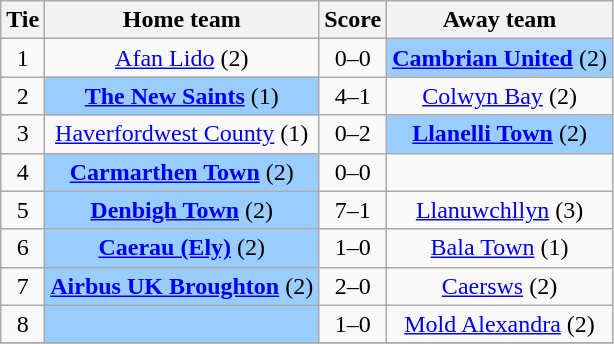<table class="wikitable" style="text-align:center">
<tr>
<th>Tie</th>
<th>Home team</th>
<th>Score</th>
<th>Away team</th>
</tr>
<tr>
<td>1</td>
<td><a href='#'>Afan Lido</a> (2)</td>
<td>0–0 </td>
<td style="background:#9acdff;"><strong><a href='#'>Cambrian United</a></strong> (2)</td>
</tr>
<tr>
<td>2</td>
<td style="background:#9acdff;"><strong><a href='#'>The New Saints</a></strong> (1)</td>
<td>4–1</td>
<td><a href='#'>Colwyn Bay</a> (2)</td>
</tr>
<tr>
<td>3</td>
<td><a href='#'>Haverfordwest County</a> (1)</td>
<td>0–2</td>
<td style="background:#9acdff;"><strong><a href='#'>Llanelli Town</a></strong> (2)</td>
</tr>
<tr>
<td>4</td>
<td style="background:#9acdff;"><strong><a href='#'>Carmarthen Town</a></strong> (2)</td>
<td>0–0 </td>
<td></td>
</tr>
<tr>
<td>5</td>
<td style="background:#9acdff;"><strong><a href='#'>Denbigh Town</a></strong> (2)</td>
<td>7–1</td>
<td><a href='#'>Llanuwchllyn</a> (3)</td>
</tr>
<tr>
<td>6</td>
<td style="background:#9acdff;"><strong><a href='#'>Caerau (Ely)</a></strong> (2)</td>
<td>1–0</td>
<td><a href='#'>Bala Town</a> (1)</td>
</tr>
<tr>
<td>7</td>
<td style="background:#9acdff;"><strong><a href='#'>Airbus UK Broughton</a></strong> (2)</td>
<td>2–0</td>
<td><a href='#'>Caersws</a> (2)</td>
</tr>
<tr>
<td>8</td>
<td style="background:#9acdff;"></td>
<td>1–0</td>
<td><a href='#'>Mold Alexandra</a> (2)</td>
</tr>
<tr>
</tr>
</table>
